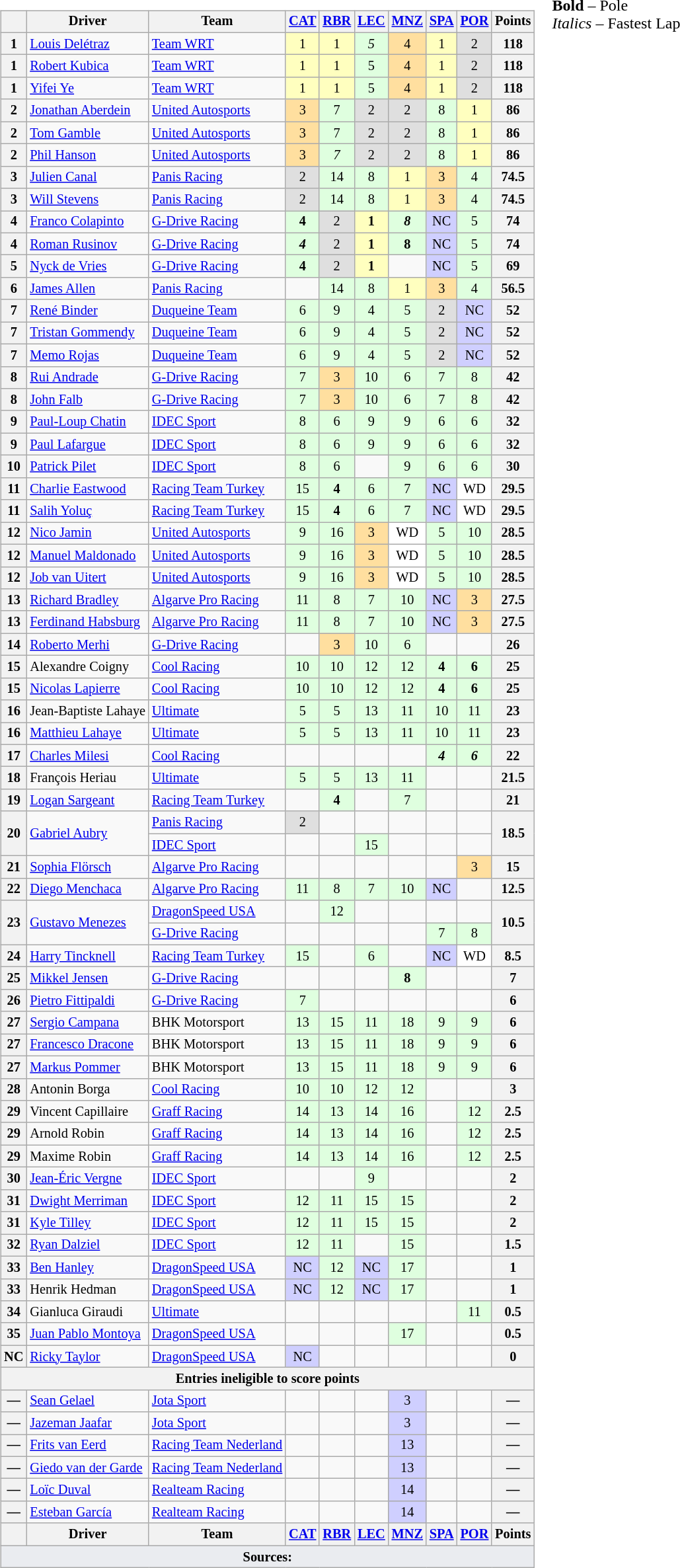<table>
<tr>
<td valign="top"><br><table class="wikitable" style="font-size:85%; text-align:center;">
<tr>
<th></th>
<th>Driver</th>
<th>Team</th>
<th><a href='#'>CAT</a><br></th>
<th><a href='#'>RBR</a><br></th>
<th><a href='#'>LEC</a><br></th>
<th><a href='#'>MNZ</a><br></th>
<th><a href='#'>SPA</a><br></th>
<th><a href='#'>POR</a><br></th>
<th>Points</th>
</tr>
<tr>
<th>1</th>
<td align="left"> <a href='#'>Louis Delétraz</a></td>
<td align="left"> <a href='#'>Team WRT</a></td>
<td style="background:#ffffbf;">1</td>
<td style="background:#ffffbf;">1</td>
<td style="background:#dfffdf;"><em>5</em></td>
<td style="background:#ffdf9f;">4</td>
<td style="background:#ffffbf;">1</td>
<td style="background:#dfdfdf;">2</td>
<th>118</th>
</tr>
<tr>
<th>1</th>
<td align="left"> <a href='#'>Robert Kubica</a></td>
<td align="left"> <a href='#'>Team WRT</a></td>
<td style="background:#ffffbf;">1</td>
<td style="background:#ffffbf;">1</td>
<td style="background:#dfffdf;">5</td>
<td style="background:#ffdf9f;">4</td>
<td style="background:#ffffbf;">1</td>
<td style="background:#dfdfdf;">2</td>
<th>118</th>
</tr>
<tr>
<th>1</th>
<td align="left"> <a href='#'>Yifei Ye</a></td>
<td align="left"> <a href='#'>Team WRT</a></td>
<td style="background:#ffffbf;">1</td>
<td style="background:#ffffbf;">1</td>
<td style="background:#dfffdf;">5</td>
<td style="background:#ffdf9f;">4</td>
<td style="background:#ffffbf;">1</td>
<td style="background:#dfdfdf;">2</td>
<th>118</th>
</tr>
<tr>
<th>2</th>
<td align="left"> <a href='#'>Jonathan Aberdein</a></td>
<td align="left"> <a href='#'>United Autosports</a></td>
<td style="background:#ffdf9f;">3</td>
<td style="background:#dfffdf;">7</td>
<td style="background:#dfdfdf;">2</td>
<td style="background:#dfdfdf;">2</td>
<td style="background:#dfffdf;">8</td>
<td style="background:#ffffbf;">1</td>
<th>86</th>
</tr>
<tr>
<th>2</th>
<td align="left"> <a href='#'>Tom Gamble</a></td>
<td align="left"> <a href='#'>United Autosports</a></td>
<td style="background:#ffdf9f;">3</td>
<td style="background:#dfffdf;">7</td>
<td style="background:#dfdfdf;">2</td>
<td style="background:#dfdfdf;">2</td>
<td style="background:#dfffdf;">8</td>
<td style="background:#ffffbf;">1</td>
<th>86</th>
</tr>
<tr>
<th>2</th>
<td align="left"> <a href='#'>Phil Hanson</a></td>
<td align="left"> <a href='#'>United Autosports</a></td>
<td style="background:#ffdf9f;">3</td>
<td style="background:#dfffdf;"><em>7</em></td>
<td style="background:#dfdfdf;">2</td>
<td style="background:#dfdfdf;">2</td>
<td style="background:#dfffdf;">8</td>
<td style="background:#ffffbf;">1</td>
<th>86</th>
</tr>
<tr>
<th>3</th>
<td align="left"> <a href='#'>Julien Canal</a></td>
<td align="left"> <a href='#'>Panis Racing</a></td>
<td style="background:#dfdfdf;">2</td>
<td style="background:#dfffdf;">14</td>
<td style="background:#dfffdf;">8</td>
<td style="background:#ffffbf;">1</td>
<td style="background:#ffdf9f;">3</td>
<td style="background:#dfffdf;">4</td>
<th>74.5</th>
</tr>
<tr>
<th>3</th>
<td align="left"> <a href='#'>Will Stevens</a></td>
<td align="left"> <a href='#'>Panis Racing</a></td>
<td style="background:#dfdfdf;">2</td>
<td style="background:#dfffdf;">14</td>
<td style="background:#dfffdf;">8</td>
<td style="background:#ffffbf;">1</td>
<td style="background:#ffdf9f;">3</td>
<td style="background:#dfffdf;">4</td>
<th>74.5</th>
</tr>
<tr>
<th>4</th>
<td align="left"> <a href='#'>Franco Colapinto</a></td>
<td align="left"> <a href='#'>G-Drive Racing</a></td>
<td style="background:#dfffdf;"><strong>4</strong></td>
<td style="background:#dfdfdf;">2</td>
<td style="background:#ffffbf;"><strong>1</strong></td>
<td style="background:#dfffdf;"><strong><em>8</em></strong></td>
<td style="background:#cfcfff;">NC</td>
<td style="background:#dfffdf;">5</td>
<th>74</th>
</tr>
<tr>
<th>4</th>
<td align="left"> <a href='#'>Roman Rusinov</a></td>
<td align="left"> <a href='#'>G-Drive Racing</a></td>
<td style="background:#dfffdf;"><strong><em>4</em></strong></td>
<td style="background:#dfdfdf;">2</td>
<td style="background:#ffffbf;"><strong>1</strong></td>
<td style="background:#dfffdf;"><strong>8</strong></td>
<td style="background:#cfcfff;">NC</td>
<td style="background:#dfffdf;">5</td>
<th>74</th>
</tr>
<tr>
<th>5</th>
<td align="left"> <a href='#'>Nyck de Vries</a></td>
<td align="left"> <a href='#'>G-Drive Racing</a></td>
<td style="background:#dfffdf;"><strong>4</strong></td>
<td style="background:#dfdfdf;">2</td>
<td style="background:#ffffbf;"><strong>1</strong></td>
<td></td>
<td style="background:#cfcfff;">NC</td>
<td style="background:#dfffdf;">5</td>
<th>69</th>
</tr>
<tr>
<th>6</th>
<td align="left"> <a href='#'>James Allen</a></td>
<td align="left"> <a href='#'>Panis Racing</a></td>
<td></td>
<td style="background:#dfffdf;">14</td>
<td style="background:#dfffdf;">8</td>
<td style="background:#ffffbf;">1</td>
<td style="background:#ffdf9f;">3</td>
<td style="background:#dfffdf;">4</td>
<th>56.5</th>
</tr>
<tr>
<th>7</th>
<td align="left"> <a href='#'>René Binder</a></td>
<td align="left"> <a href='#'>Duqueine Team</a></td>
<td style="background:#dfffdf;">6</td>
<td style="background:#dfffdf;">9</td>
<td style="background:#dfffdf;">4</td>
<td style="background:#dfffdf;">5</td>
<td style="background:#dfdfdf;">2</td>
<td style="background:#cfcfff;">NC</td>
<th>52</th>
</tr>
<tr>
<th>7</th>
<td align="left"> <a href='#'>Tristan Gommendy</a></td>
<td align="left"> <a href='#'>Duqueine Team</a></td>
<td style="background:#dfffdf;">6</td>
<td style="background:#dfffdf;">9</td>
<td style="background:#dfffdf;">4</td>
<td style="background:#dfffdf;">5</td>
<td style="background:#dfdfdf;">2</td>
<td style="background:#cfcfff;">NC</td>
<th>52</th>
</tr>
<tr>
<th>7</th>
<td align="left"> <a href='#'>Memo Rojas</a></td>
<td align="left"> <a href='#'>Duqueine Team</a></td>
<td style="background:#dfffdf;">6</td>
<td style="background:#dfffdf;">9</td>
<td style="background:#dfffdf;">4</td>
<td style="background:#dfffdf;">5</td>
<td style="background:#dfdfdf;">2</td>
<td style="background:#cfcfff;">NC</td>
<th>52</th>
</tr>
<tr>
<th>8</th>
<td align="left"> <a href='#'>Rui Andrade</a></td>
<td align="left"> <a href='#'>G-Drive Racing</a></td>
<td style="background:#dfffdf;">7</td>
<td style="background:#ffdf9f;">3</td>
<td style="background:#dfffdf;">10</td>
<td style="background:#dfffdf;">6</td>
<td style="background:#dfffdf;">7</td>
<td style="background:#dfffdf;">8</td>
<th>42</th>
</tr>
<tr>
<th>8</th>
<td align="left"> <a href='#'>John Falb</a></td>
<td align="left"> <a href='#'>G-Drive Racing</a></td>
<td style="background:#dfffdf;">7</td>
<td style="background:#ffdf9f;">3</td>
<td style="background:#dfffdf;">10</td>
<td style="background:#dfffdf;">6</td>
<td style="background:#dfffdf;">7</td>
<td style="background:#dfffdf;">8</td>
<th>42</th>
</tr>
<tr>
<th>9</th>
<td align="left"> <a href='#'>Paul-Loup Chatin</a></td>
<td align="left"> <a href='#'>IDEC Sport</a></td>
<td style="background:#dfffdf;">8</td>
<td style="background:#dfffdf;">6</td>
<td style="background:#dfffdf;">9</td>
<td style="background:#dfffdf;">9</td>
<td style="background:#dfffdf;">6</td>
<td style="background:#dfffdf;">6</td>
<th>32</th>
</tr>
<tr>
<th>9</th>
<td align="left"> <a href='#'>Paul Lafargue</a></td>
<td align="left"> <a href='#'>IDEC Sport</a></td>
<td style="background:#dfffdf;">8</td>
<td style="background:#dfffdf;">6</td>
<td style="background:#dfffdf;">9</td>
<td style="background:#dfffdf;">9</td>
<td style="background:#dfffdf;">6</td>
<td style="background:#dfffdf;">6</td>
<th>32</th>
</tr>
<tr>
<th>10</th>
<td align="left"> <a href='#'>Patrick Pilet</a></td>
<td align="left"> <a href='#'>IDEC Sport</a></td>
<td style="background:#dfffdf;">8</td>
<td style="background:#dfffdf;">6</td>
<td></td>
<td style="background:#dfffdf;">9</td>
<td style="background:#dfffdf;">6</td>
<td style="background:#dfffdf;">6</td>
<th>30</th>
</tr>
<tr>
<th>11</th>
<td align="left"> <a href='#'>Charlie Eastwood</a></td>
<td align="left"> <a href='#'>Racing Team Turkey</a></td>
<td style="background:#dfffdf;">15</td>
<td style="background:#dfffdf;"><strong>4</strong></td>
<td style="background:#dfffdf;">6</td>
<td style="background:#dfffdf;">7</td>
<td style="background:#cfcfff;">NC</td>
<td style="background:#ffffff;">WD</td>
<th>29.5</th>
</tr>
<tr>
<th>11</th>
<td align="left"> <a href='#'>Salih Yoluç</a></td>
<td align="left"> <a href='#'>Racing Team Turkey</a></td>
<td style="background:#dfffdf;">15</td>
<td style="background:#dfffdf;"><strong>4</strong></td>
<td style="background:#dfffdf;">6</td>
<td style="background:#dfffdf;">7</td>
<td style="background:#cfcfff;">NC</td>
<td style="background:#ffffff;">WD</td>
<th>29.5</th>
</tr>
<tr>
<th>12</th>
<td align="left"> <a href='#'>Nico Jamin</a></td>
<td align="left"> <a href='#'>United Autosports</a></td>
<td style="background:#dfffdf;">9</td>
<td style="background:#dfffdf;">16</td>
<td style="background:#ffdf9f;">3</td>
<td style="background:#ffffff;">WD</td>
<td style="background:#dfffdf;">5</td>
<td style="background:#dfffdf;">10</td>
<th>28.5</th>
</tr>
<tr>
<th>12</th>
<td align="left"> <a href='#'>Manuel Maldonado</a></td>
<td align="left"> <a href='#'>United Autosports</a></td>
<td style="background:#dfffdf;">9</td>
<td style="background:#dfffdf;">16</td>
<td style="background:#ffdf9f;">3</td>
<td style="background:#ffffff;">WD</td>
<td style="background:#dfffdf;">5</td>
<td style="background:#dfffdf;">10</td>
<th>28.5</th>
</tr>
<tr>
<th>12</th>
<td align="left"> <a href='#'>Job van Uitert</a></td>
<td align="left"> <a href='#'>United Autosports</a></td>
<td style="background:#dfffdf;">9</td>
<td style="background:#dfffdf;">16</td>
<td style="background:#ffdf9f;">3</td>
<td style="background:#ffffff;">WD</td>
<td style="background:#dfffdf;">5</td>
<td style="background:#dfffdf;">10</td>
<th>28.5</th>
</tr>
<tr>
<th>13</th>
<td align="left"> <a href='#'>Richard Bradley</a></td>
<td align="left"> <a href='#'>Algarve Pro Racing</a></td>
<td style="background:#dfffdf;">11</td>
<td style="background:#dfffdf;">8</td>
<td style="background:#dfffdf;">7</td>
<td style="background:#dfffdf;">10</td>
<td style="background:#cfcfff;">NC</td>
<td style="background:#ffdf9f;">3</td>
<th>27.5</th>
</tr>
<tr>
<th>13</th>
<td align="left"> <a href='#'>Ferdinand Habsburg</a></td>
<td align="left"> <a href='#'>Algarve Pro Racing</a></td>
<td style="background:#dfffdf;">11</td>
<td style="background:#dfffdf;">8</td>
<td style="background:#dfffdf;">7</td>
<td style="background:#dfffdf;">10</td>
<td style="background:#cfcfff;">NC</td>
<td style="background:#ffdf9f;">3</td>
<th>27.5</th>
</tr>
<tr>
<th>14</th>
<td align="left"> <a href='#'>Roberto Merhi</a></td>
<td align="left"> <a href='#'>G-Drive Racing</a></td>
<td></td>
<td style="background:#ffdf9f;">3</td>
<td style="background:#dfffdf;">10</td>
<td style="background:#dfffdf;">6</td>
<td></td>
<td></td>
<th>26</th>
</tr>
<tr>
<th>15</th>
<td align="left"> Alexandre Coigny</td>
<td align="left"> <a href='#'>Cool Racing</a></td>
<td style="background:#dfffdf;">10</td>
<td style="background:#dfffdf;">10</td>
<td style="background:#dfffdf;">12</td>
<td style="background:#dfffdf;">12</td>
<td style="background:#dfffdf;"><strong>4</strong></td>
<td style="background:#dfffdf;"><strong>6</strong></td>
<th>25</th>
</tr>
<tr>
<th>15</th>
<td align="left"> <a href='#'>Nicolas Lapierre</a></td>
<td align="left"> <a href='#'>Cool Racing</a></td>
<td style="background:#dfffdf;">10</td>
<td style="background:#dfffdf;">10</td>
<td style="background:#dfffdf;">12</td>
<td style="background:#dfffdf;">12</td>
<td style="background:#dfffdf;"><strong>4</strong></td>
<td style="background:#dfffdf;"><strong>6</strong></td>
<th>25</th>
</tr>
<tr>
<th>16</th>
<td align="left"> Jean-Baptiste Lahaye</td>
<td align="left"> <a href='#'>Ultimate</a></td>
<td style="background:#dfffdf;">5</td>
<td style="background:#dfffdf;">5</td>
<td style="background:#dfffdf;">13</td>
<td style="background:#dfffdf;">11</td>
<td style="background:#dfffdf;">10</td>
<td style="background:#dfffdf;">11</td>
<th>23</th>
</tr>
<tr>
<th>16</th>
<td align="left"> <a href='#'>Matthieu Lahaye</a></td>
<td align="left"> <a href='#'>Ultimate</a></td>
<td style="background:#dfffdf;">5</td>
<td style="background:#dfffdf;">5</td>
<td style="background:#dfffdf;">13</td>
<td style="background:#dfffdf;">11</td>
<td style="background:#dfffdf;">10</td>
<td style="background:#dfffdf;">11</td>
<th>23</th>
</tr>
<tr>
<th>17</th>
<td align="left"> <a href='#'>Charles Milesi</a></td>
<td align="left"> <a href='#'>Cool Racing</a></td>
<td></td>
<td></td>
<td></td>
<td></td>
<td style="background:#dfffdf;"><strong><em>4</em></strong></td>
<td style="background:#dfffdf;"><strong><em>6</em></strong></td>
<th>22</th>
</tr>
<tr>
<th>18</th>
<td align="left"> François Heriau</td>
<td align="left"> <a href='#'>Ultimate</a></td>
<td style="background:#dfffdf;">5</td>
<td style="background:#dfffdf;">5</td>
<td style="background:#dfffdf;">13</td>
<td style="background:#dfffdf;">11</td>
<td></td>
<td></td>
<th>21.5</th>
</tr>
<tr>
<th>19</th>
<td align="left"> <a href='#'>Logan Sargeant</a></td>
<td align="left"> <a href='#'>Racing Team Turkey</a></td>
<td></td>
<td style="background:#dfffdf;"><strong>4</strong></td>
<td></td>
<td style="background:#dfffdf;">7</td>
<td></td>
<td></td>
<th>21</th>
</tr>
<tr>
<th rowspan="2">20</th>
<td rowspan="2"  align="left"> <a href='#'>Gabriel Aubry</a></td>
<td align="left"> <a href='#'>Panis Racing</a></td>
<td style="background:#dfdfdf;">2</td>
<td></td>
<td></td>
<td></td>
<td></td>
<td></td>
<th rowspan="2">18.5</th>
</tr>
<tr>
<td align="left"> <a href='#'>IDEC Sport</a></td>
<td></td>
<td></td>
<td style="background:#dfffdf;">15</td>
<td></td>
<td></td>
<td></td>
</tr>
<tr>
<th>21</th>
<td align="left"> <a href='#'>Sophia Flörsch</a></td>
<td align="left"> <a href='#'>Algarve Pro Racing</a></td>
<td></td>
<td></td>
<td></td>
<td></td>
<td></td>
<td style="background:#ffdf9f;">3</td>
<th>15</th>
</tr>
<tr>
<th>22</th>
<td align="left"> <a href='#'>Diego Menchaca</a></td>
<td align="left"> <a href='#'>Algarve Pro Racing</a></td>
<td style="background:#dfffdf;">11</td>
<td style="background:#dfffdf;">8</td>
<td style="background:#dfffdf;">7</td>
<td style="background:#dfffdf;">10</td>
<td style="background:#cfcfff;">NC</td>
<td></td>
<th>12.5</th>
</tr>
<tr>
<th rowspan="2">23</th>
<td rowspan="2"  align="left"> <a href='#'>Gustavo Menezes</a></td>
<td align="left"> <a href='#'>DragonSpeed USA</a></td>
<td></td>
<td style="background:#dfffdf;">12</td>
<td></td>
<td></td>
<td></td>
<td></td>
<th rowspan="2">10.5</th>
</tr>
<tr>
<td align="left"> <a href='#'>G-Drive Racing</a></td>
<td></td>
<td></td>
<td></td>
<td></td>
<td style="background:#dfffdf;">7</td>
<td style="background:#dfffdf;">8</td>
</tr>
<tr>
<th>24</th>
<td align="left"> <a href='#'>Harry Tincknell</a></td>
<td align="left"> <a href='#'>Racing Team Turkey</a></td>
<td style="background:#dfffdf;">15</td>
<td></td>
<td style="background:#dfffdf;">6</td>
<td></td>
<td style="background:#cfcfff;">NC</td>
<td style="background:#ffffff;">WD</td>
<th>8.5</th>
</tr>
<tr>
<th>25</th>
<td align="left"> <a href='#'>Mikkel Jensen</a></td>
<td align="left"> <a href='#'>G-Drive Racing</a></td>
<td></td>
<td></td>
<td></td>
<td style="background:#dfffdf;"><strong>8</strong></td>
<td></td>
<td></td>
<th>7</th>
</tr>
<tr>
<th>26</th>
<td align="left"> <a href='#'>Pietro Fittipaldi</a></td>
<td align="left"> <a href='#'>G-Drive Racing</a></td>
<td style="background:#dfffdf;">7</td>
<td></td>
<td></td>
<td></td>
<td></td>
<td></td>
<th>6</th>
</tr>
<tr>
<th>27</th>
<td align="left"> <a href='#'>Sergio Campana</a></td>
<td align="left"> BHK Motorsport</td>
<td style="background:#dfffdf;">13</td>
<td style="background:#dfffdf;">15</td>
<td style="background:#dfffdf;">11</td>
<td style="background:#dfffdf;">18</td>
<td style="background:#dfffdf;">9</td>
<td style="background:#dfffdf;">9</td>
<th>6</th>
</tr>
<tr>
<th>27</th>
<td align="left"> <a href='#'>Francesco Dracone</a></td>
<td align="left"> BHK Motorsport</td>
<td style="background:#dfffdf;">13</td>
<td style="background:#dfffdf;">15</td>
<td style="background:#dfffdf;">11</td>
<td style="background:#dfffdf;">18</td>
<td style="background:#dfffdf;">9</td>
<td style="background:#dfffdf;">9</td>
<th>6</th>
</tr>
<tr>
<th>27</th>
<td align="left"> <a href='#'>Markus Pommer</a></td>
<td align="left"> BHK Motorsport</td>
<td style="background:#dfffdf;">13</td>
<td style="background:#dfffdf;">15</td>
<td style="background:#dfffdf;">11</td>
<td style="background:#dfffdf;">18</td>
<td style="background:#dfffdf;">9</td>
<td style="background:#dfffdf;">9</td>
<th>6</th>
</tr>
<tr>
<th>28</th>
<td align="left"> Antonin Borga</td>
<td align="left"> <a href='#'>Cool Racing</a></td>
<td style="background:#dfffdf;">10</td>
<td style="background:#dfffdf;">10</td>
<td style="background:#dfffdf;">12</td>
<td style="background:#dfffdf;">12</td>
<td></td>
<td></td>
<th>3</th>
</tr>
<tr>
<th>29</th>
<td align="left"> Vincent Capillaire</td>
<td align="left"> <a href='#'>Graff Racing</a></td>
<td style="background:#dfffdf;">14</td>
<td style="background:#dfffdf;">13</td>
<td style="background:#dfffdf;">14</td>
<td style="background:#dfffdf;">16</td>
<td></td>
<td style="background:#dfffdf;">12</td>
<th>2.5</th>
</tr>
<tr>
<th>29</th>
<td align="left"> Arnold Robin</td>
<td align="left"> <a href='#'>Graff Racing</a></td>
<td style="background:#dfffdf;">14</td>
<td style="background:#dfffdf;">13</td>
<td style="background:#dfffdf;">14</td>
<td style="background:#dfffdf;">16</td>
<td></td>
<td style="background:#dfffdf;">12</td>
<th>2.5</th>
</tr>
<tr>
<th>29</th>
<td align="left"> Maxime Robin</td>
<td align="left"> <a href='#'>Graff Racing</a></td>
<td style="background:#dfffdf;">14</td>
<td style="background:#dfffdf;">13</td>
<td style="background:#dfffdf;">14</td>
<td style="background:#dfffdf;">16</td>
<td></td>
<td style="background:#dfffdf;">12</td>
<th>2.5</th>
</tr>
<tr>
<th>30</th>
<td align="left"> <a href='#'>Jean-Éric Vergne</a></td>
<td align="left"> <a href='#'>IDEC Sport</a></td>
<td></td>
<td></td>
<td style="background:#dfffdf;">9</td>
<td></td>
<td></td>
<td></td>
<th>2</th>
</tr>
<tr>
<th>31</th>
<td align="left"> <a href='#'>Dwight Merriman</a></td>
<td align="left"> <a href='#'>IDEC Sport</a></td>
<td style="background:#dfffdf;">12</td>
<td style="background:#dfffdf;">11</td>
<td style="background:#dfffdf;">15</td>
<td style="background:#dfffdf;">15</td>
<td></td>
<td></td>
<th>2</th>
</tr>
<tr>
<th>31</th>
<td align="left"> <a href='#'>Kyle Tilley</a></td>
<td align="left"> <a href='#'>IDEC Sport</a></td>
<td style="background:#dfffdf;">12</td>
<td style="background:#dfffdf;">11</td>
<td style="background:#dfffdf;">15</td>
<td style="background:#dfffdf;">15</td>
<td></td>
<td></td>
<th>2</th>
</tr>
<tr>
<th>32</th>
<td align="left"> <a href='#'>Ryan Dalziel</a></td>
<td align="left"> <a href='#'>IDEC Sport</a></td>
<td style="background:#dfffdf;">12</td>
<td style="background:#dfffdf;">11</td>
<td></td>
<td style="background:#dfffdf;">15</td>
<td></td>
<td></td>
<th>1.5</th>
</tr>
<tr>
<th>33</th>
<td align="left"> <a href='#'>Ben Hanley</a></td>
<td align="left"> <a href='#'>DragonSpeed USA</a></td>
<td style="background:#cfcfff;">NC</td>
<td style="background:#dfffdf;">12</td>
<td style="background:#cfcfff;">NC</td>
<td style="background:#dfffdf;">17</td>
<td></td>
<td></td>
<th>1</th>
</tr>
<tr>
<th>33</th>
<td align="left"> Henrik Hedman</td>
<td align="left"> <a href='#'>DragonSpeed USA</a></td>
<td style="background:#cfcfff;">NC</td>
<td style="background:#dfffdf;">12</td>
<td style="background:#cfcfff;">NC</td>
<td style="background:#dfffdf;">17</td>
<td></td>
<td></td>
<th>1</th>
</tr>
<tr>
<th>34</th>
<td align="left"> Gianluca Giraudi</td>
<td align="left"> <a href='#'>Ultimate</a></td>
<td></td>
<td></td>
<td></td>
<td></td>
<td></td>
<td style="background:#dfffdf;">11</td>
<th>0.5</th>
</tr>
<tr>
<th>35</th>
<td align="left"> <a href='#'>Juan Pablo Montoya</a></td>
<td align="left"> <a href='#'>DragonSpeed USA</a></td>
<td></td>
<td></td>
<td></td>
<td style="background:#dfffdf;">17</td>
<td></td>
<td></td>
<th>0.5</th>
</tr>
<tr>
<th>NC</th>
<td align="left"> <a href='#'>Ricky Taylor</a></td>
<td align="left"> <a href='#'>DragonSpeed USA</a></td>
<td style="background:#cfcfff;">NC</td>
<td></td>
<td></td>
<td></td>
<td></td>
<td></td>
<th>0</th>
</tr>
<tr>
<th colspan="10">Entries ineligible to score points</th>
</tr>
<tr>
<th>—</th>
<td align="left"> <a href='#'>Sean Gelael</a></td>
<td align="left"> <a href='#'>Jota Sport</a></td>
<td></td>
<td></td>
<td></td>
<td style="background:#cfcfff;">3</td>
<td></td>
<td></td>
<th>—</th>
</tr>
<tr>
<th>—</th>
<td align="left"> <a href='#'>Jazeman Jaafar</a></td>
<td align="left"> <a href='#'>Jota Sport</a></td>
<td></td>
<td></td>
<td></td>
<td style="background:#cfcfff;">3</td>
<td></td>
<td></td>
<th>—</th>
</tr>
<tr>
<th>—</th>
<td align="left"> <a href='#'>Frits van Eerd</a></td>
<td align="left"> <a href='#'>Racing Team Nederland</a></td>
<td></td>
<td></td>
<td></td>
<td style="background:#cfcfff;">13</td>
<td></td>
<td></td>
<th>—</th>
</tr>
<tr>
<th>—</th>
<td align="left"> <a href='#'>Giedo van der Garde</a></td>
<td align="left"> <a href='#'>Racing Team Nederland</a></td>
<td></td>
<td></td>
<td></td>
<td style="background:#cfcfff;">13</td>
<td></td>
<td></td>
<th>—</th>
</tr>
<tr>
<th>—</th>
<td align="left"> <a href='#'>Loïc Duval</a></td>
<td align="left"> <a href='#'>Realteam Racing</a></td>
<td></td>
<td></td>
<td></td>
<td style="background:#cfcfff;">14</td>
<td></td>
<td></td>
<th>—</th>
</tr>
<tr>
<th>—</th>
<td align="left"> <a href='#'>Esteban García</a></td>
<td align="left"> <a href='#'>Realteam Racing</a></td>
<td></td>
<td></td>
<td></td>
<td style="background:#cfcfff;">14</td>
<td></td>
<td></td>
<th>—</th>
</tr>
<tr>
<th></th>
<th>Driver</th>
<th>Team</th>
<th><a href='#'>CAT</a><br></th>
<th><a href='#'>RBR</a><br></th>
<th><a href='#'>LEC</a><br></th>
<th><a href='#'>MNZ</a><br></th>
<th><a href='#'>SPA</a><br></th>
<th><a href='#'>POR</a><br></th>
<th>Points</th>
</tr>
<tr class="sortbottom">
<td colspan="10" style="background-color:#EAECF0;text-align:center"><strong>Sources:</strong></td>
</tr>
</table>
</td>
<td valign="top"><br><span><strong>Bold</strong> – Pole</span><br><span><em>Italics</em> – Fastest Lap</span></td>
</tr>
</table>
